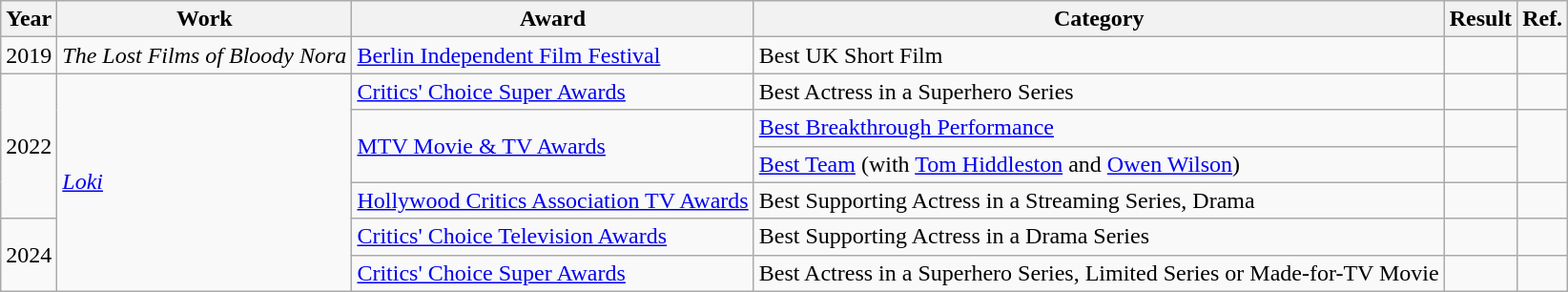<table class="wikitable">
<tr>
<th>Year</th>
<th>Work</th>
<th>Award</th>
<th>Category</th>
<th>Result</th>
<th>Ref.</th>
</tr>
<tr>
<td>2019</td>
<td><em>The Lost Films of Bloody Nora</em></td>
<td><a href='#'>Berlin Independent Film Festival</a></td>
<td>Best UK Short Film</td>
<td></td>
<td style="text-align:center;"></td>
</tr>
<tr>
<td rowspan="4">2022</td>
<td rowspan="6"><em><a href='#'>Loki</a></em></td>
<td><a href='#'>Critics' Choice Super Awards</a></td>
<td>Best Actress in a Superhero Series</td>
<td></td>
<td style="text-align:center;"></td>
</tr>
<tr>
<td rowspan="2"><a href='#'>MTV Movie & TV Awards</a></td>
<td><a href='#'>Best Breakthrough Performance</a></td>
<td></td>
<td rowspan="2" style="text-align:center;"></td>
</tr>
<tr>
<td><a href='#'>Best Team</a> (with <a href='#'>Tom Hiddleston</a> and <a href='#'>Owen Wilson</a>)</td>
<td></td>
</tr>
<tr>
<td><a href='#'>Hollywood Critics Association TV Awards</a></td>
<td>Best Supporting Actress in a Streaming Series, Drama</td>
<td></td>
<td style="text-align:center;"></td>
</tr>
<tr>
<td rowspan="2">2024</td>
<td><a href='#'>Critics' Choice Television Awards</a></td>
<td>Best Supporting Actress in a Drama Series</td>
<td></td>
<td style="text-align:center;"></td>
</tr>
<tr>
<td><a href='#'>Critics' Choice Super Awards</a></td>
<td>Best Actress in a Superhero Series, Limited Series or Made-for-TV Movie</td>
<td></td>
<td></td>
</tr>
</table>
